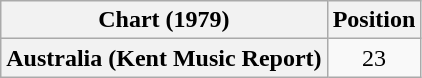<table class="wikitable plainrowheaders">
<tr>
<th>Chart (1979)</th>
<th>Position</th>
</tr>
<tr>
<th scope="row">Australia (Kent Music Report)</th>
<td style="text-align:center;">23</td>
</tr>
</table>
